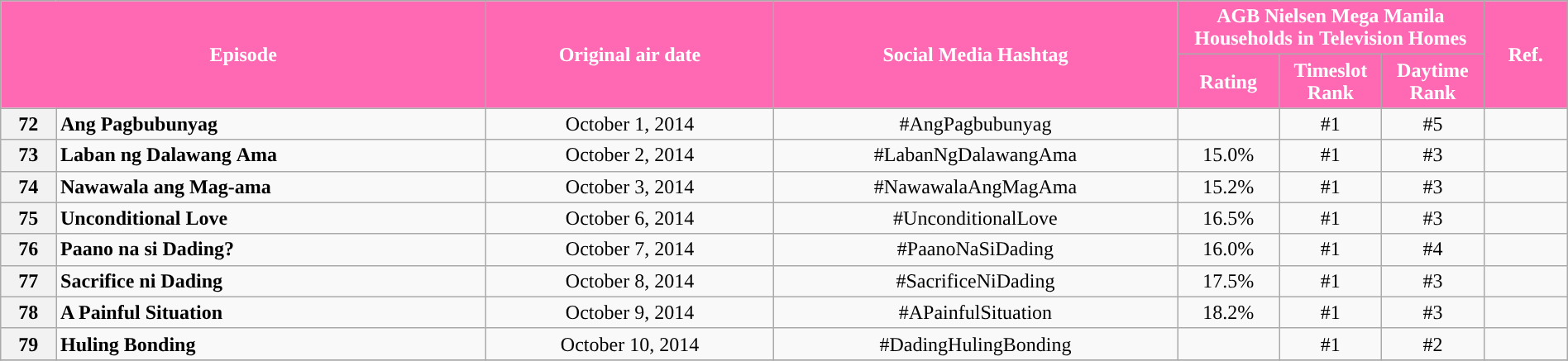<table class="wikitable" style="text-align:center; font-size:100%; line-height:18px;"  width="100%">
<tr>
<th colspan="2" rowspan="2" style="background-color:#FF69B4; color:#ffffff;">Episode</th>
<th style="background:#FF69B4; color:white" rowspan="2">Original air date</th>
<th style="background:#FF69B4; color:white" rowspan="2">Social Media Hashtag</th>
<th style="background-color:#FF69B4; color:#ffffff;" colspan="3">AGB Nielsen Mega Manila Households in Television Homes</th>
<th rowspan="2" style="background:#FF69B4; color:white">Ref.</th>
</tr>
<tr style="text-align: center style=">
<th style="background-color:#FF69B4; width:75px; color:#ffffff;">Rating</th>
<th style="background-color:#FF69B4; width:75px; color:#ffffff;">Timeslot Rank</th>
<th style="background-color:#FF69B4; width:75px; color:#ffffff;">Daytime Rank</th>
</tr>
<tr>
<th>72</th>
<td style="text-align: left;"><strong>Ang Pagbubunyag</strong></td>
<td>October 1, 2014</td>
<td>#AngPagbubunyag</td>
<td></td>
<td>#1</td>
<td>#5</td>
<td></td>
</tr>
<tr>
<th>73</th>
<td style="text-align: left;"><strong>Laban ng Dalawang Ama</strong></td>
<td>October 2, 2014</td>
<td>#LabanNgDalawangAma</td>
<td>15.0%</td>
<td>#1</td>
<td>#3</td>
<td></td>
</tr>
<tr>
<th>74</th>
<td style="text-align: left;"><strong>Nawawala ang Mag-ama</strong></td>
<td>October 3, 2014</td>
<td>#NawawalaAngMagAma</td>
<td>15.2%</td>
<td>#1</td>
<td>#3</td>
<td></td>
</tr>
<tr>
<th>75</th>
<td style="text-align: left;"><strong>Unconditional Love</strong></td>
<td>October 6, 2014</td>
<td>#UnconditionalLove</td>
<td>16.5%</td>
<td>#1</td>
<td>#3</td>
<td></td>
</tr>
<tr>
<th>76</th>
<td style="text-align: left;"><strong>Paano na si Dading?</strong></td>
<td>October 7, 2014</td>
<td>#PaanoNaSiDading</td>
<td>16.0%</td>
<td>#1</td>
<td>#4</td>
<td></td>
</tr>
<tr>
<th>77</th>
<td style="text-align: left;"><strong>Sacrifice ni Dading</strong></td>
<td>October 8, 2014</td>
<td>#SacrificeNiDading</td>
<td>17.5%</td>
<td>#1</td>
<td>#3</td>
<td></td>
</tr>
<tr>
<th>78</th>
<td style="text-align: left;"><strong>A Painful Situation</strong></td>
<td>October 9, 2014</td>
<td>#APainfulSituation</td>
<td>18.2%</td>
<td>#1</td>
<td>#3</td>
<td></td>
</tr>
<tr>
<th>79</th>
<td style="text-align: left;"><strong>Huling Bonding</strong></td>
<td>October 10, 2014</td>
<td>#DadingHulingBonding</td>
<td></td>
<td>#1</td>
<td>#2</td>
<td></td>
</tr>
<tr>
</tr>
</table>
